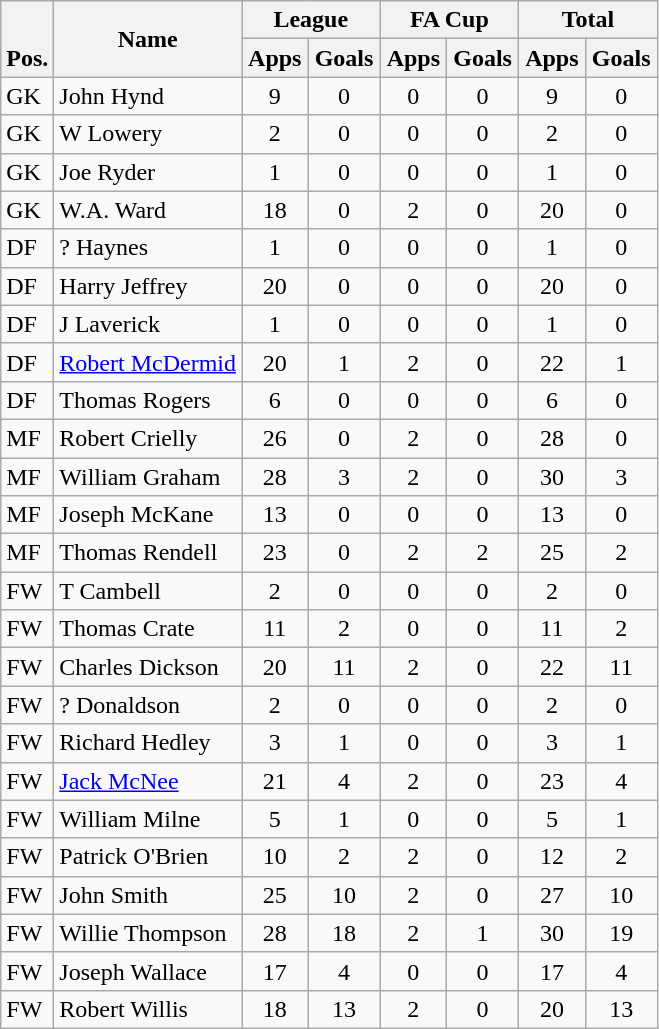<table class="wikitable" style="text-align:center">
<tr>
<th rowspan="2" valign="bottom">Pos.</th>
<th rowspan="2">Name</th>
<th colspan="2" width="85">League</th>
<th colspan="2" width="85">FA Cup</th>
<th colspan="2" width="85">Total</th>
</tr>
<tr>
<th>Apps</th>
<th>Goals</th>
<th>Apps</th>
<th>Goals</th>
<th>Apps</th>
<th>Goals</th>
</tr>
<tr>
<td align="left">GK</td>
<td align="left"> John Hynd</td>
<td>9</td>
<td>0</td>
<td>0</td>
<td>0</td>
<td>9</td>
<td>0</td>
</tr>
<tr>
<td align="left">GK</td>
<td align="left"> W Lowery</td>
<td>2</td>
<td>0</td>
<td>0</td>
<td>0</td>
<td>2</td>
<td>0</td>
</tr>
<tr>
<td align="left">GK</td>
<td align="left"> Joe Ryder</td>
<td>1</td>
<td>0</td>
<td>0</td>
<td>0</td>
<td>1</td>
<td>0</td>
</tr>
<tr>
<td align="left">GK</td>
<td align="left"> W.A. Ward</td>
<td>18</td>
<td>0</td>
<td>2</td>
<td>0</td>
<td>20</td>
<td>0</td>
</tr>
<tr>
<td align="left">DF</td>
<td align="left"> ? Haynes</td>
<td>1</td>
<td>0</td>
<td>0</td>
<td>0</td>
<td>1</td>
<td>0</td>
</tr>
<tr>
<td align="left">DF</td>
<td align="left"> Harry Jeffrey</td>
<td>20</td>
<td>0</td>
<td>0</td>
<td>0</td>
<td>20</td>
<td>0</td>
</tr>
<tr>
<td align="left">DF</td>
<td align="left"> J Laverick</td>
<td>1</td>
<td>0</td>
<td>0</td>
<td>0</td>
<td>1</td>
<td>0</td>
</tr>
<tr>
<td align="left">DF</td>
<td align="left"> <a href='#'>Robert McDermid</a></td>
<td>20</td>
<td>1</td>
<td>2</td>
<td>0</td>
<td>22</td>
<td>1</td>
</tr>
<tr>
<td align="left">DF</td>
<td align="left"> Thomas Rogers</td>
<td>6</td>
<td>0</td>
<td>0</td>
<td>0</td>
<td>6</td>
<td>0</td>
</tr>
<tr>
<td align="left">MF</td>
<td align="left"> Robert Crielly</td>
<td>26</td>
<td>0</td>
<td>2</td>
<td>0</td>
<td>28</td>
<td>0</td>
</tr>
<tr>
<td align="left">MF</td>
<td align="left"> William Graham</td>
<td>28</td>
<td>3</td>
<td>2</td>
<td>0</td>
<td>30</td>
<td>3</td>
</tr>
<tr>
<td align="left">MF</td>
<td align="left"> Joseph McKane</td>
<td>13</td>
<td>0</td>
<td>0</td>
<td>0</td>
<td>13</td>
<td>0</td>
</tr>
<tr>
<td align="left">MF</td>
<td align="left"> Thomas Rendell</td>
<td>23</td>
<td>0</td>
<td>2</td>
<td>2</td>
<td>25</td>
<td>2</td>
</tr>
<tr>
<td align="left">FW</td>
<td align="left"> T Cambell</td>
<td>2</td>
<td>0</td>
<td>0</td>
<td>0</td>
<td>2</td>
<td>0</td>
</tr>
<tr>
<td align="left">FW</td>
<td align="left"> Thomas Crate</td>
<td>11</td>
<td>2</td>
<td>0</td>
<td>0</td>
<td>11</td>
<td>2</td>
</tr>
<tr>
<td align="left">FW</td>
<td align="left"> Charles Dickson</td>
<td>20</td>
<td>11</td>
<td>2</td>
<td>0</td>
<td>22</td>
<td>11</td>
</tr>
<tr>
<td align="left">FW</td>
<td align="left"> ? Donaldson</td>
<td>2</td>
<td>0</td>
<td>0</td>
<td>0</td>
<td>2</td>
<td>0</td>
</tr>
<tr>
<td align="left">FW</td>
<td align="left"> Richard Hedley</td>
<td>3</td>
<td>1</td>
<td>0</td>
<td>0</td>
<td>3</td>
<td>1</td>
</tr>
<tr>
<td align="left">FW</td>
<td align="left"> <a href='#'>Jack McNee</a></td>
<td>21</td>
<td>4</td>
<td>2</td>
<td>0</td>
<td>23</td>
<td>4</td>
</tr>
<tr>
<td align="left">FW</td>
<td align="left"> William Milne</td>
<td>5</td>
<td>1</td>
<td>0</td>
<td>0</td>
<td>5</td>
<td>1</td>
</tr>
<tr>
<td align="left">FW</td>
<td align="left"> Patrick O'Brien</td>
<td>10</td>
<td>2</td>
<td>2</td>
<td>0</td>
<td>12</td>
<td>2</td>
</tr>
<tr>
<td align="left">FW</td>
<td align="left"> John Smith</td>
<td>25</td>
<td>10</td>
<td>2</td>
<td>0</td>
<td>27</td>
<td>10</td>
</tr>
<tr>
<td align="left">FW</td>
<td align="left"> Willie Thompson</td>
<td>28</td>
<td>18</td>
<td>2</td>
<td>1</td>
<td>30</td>
<td>19</td>
</tr>
<tr>
<td align="left">FW</td>
<td align="left"> Joseph Wallace</td>
<td>17</td>
<td>4</td>
<td>0</td>
<td>0</td>
<td>17</td>
<td>4</td>
</tr>
<tr>
<td align="left">FW</td>
<td align="left"> Robert Willis</td>
<td>18</td>
<td>13</td>
<td>2</td>
<td>0</td>
<td>20</td>
<td>13</td>
</tr>
</table>
